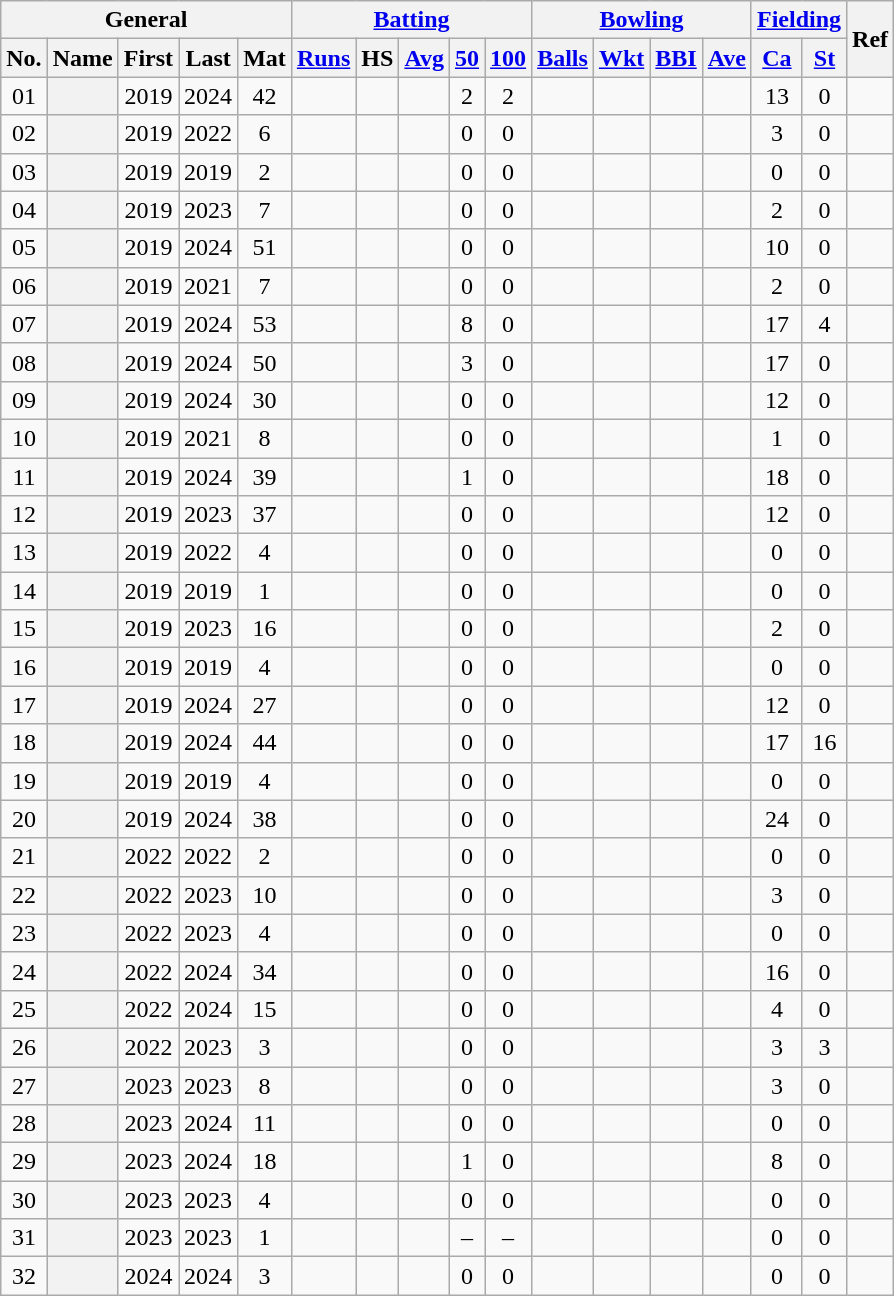<table class="wikitable plainrowheaders sortable">
<tr align="center">
<th scope="col" colspan=5 class="unsortable">General</th>
<th scope="col" colspan=5 class="unsortable"><a href='#'>Batting</a></th>
<th scope="col" colspan=4 class="unsortable"><a href='#'>Bowling</a></th>
<th scope="col" colspan=2 class="unsortable"><a href='#'>Fielding</a></th>
<th scope="col" rowspan=2 class="unsortable">Ref</th>
</tr>
<tr align="center">
<th scope="col">No.</th>
<th scope="col">Name</th>
<th scope="col">First</th>
<th scope="col">Last</th>
<th scope="col">Mat</th>
<th scope="col"><a href='#'>Runs</a></th>
<th scope="col">HS</th>
<th scope="col"><a href='#'>Avg</a></th>
<th scope="col"><a href='#'>50</a></th>
<th scope="col"><a href='#'>100</a></th>
<th scope="col"><a href='#'>Balls</a></th>
<th scope="col"><a href='#'>Wkt</a></th>
<th scope="col"><a href='#'>BBI</a></th>
<th scope="col"><a href='#'>Ave</a></th>
<th scope="col"><a href='#'>Ca</a></th>
<th scope="col"><a href='#'>St</a></th>
</tr>
<tr align="center">
<td><span>0</span>1</td>
<th scope="row" align="left"></th>
<td>2019</td>
<td>2024</td>
<td>42</td>
<td></td>
<td></td>
<td></td>
<td>2</td>
<td>2</td>
<td></td>
<td></td>
<td></td>
<td></td>
<td>13</td>
<td>0</td>
<td></td>
</tr>
<tr align="center">
<td><span>0</span>2</td>
<th scope="row" align="left"></th>
<td>2019</td>
<td>2022</td>
<td>6</td>
<td></td>
<td></td>
<td></td>
<td>0</td>
<td>0</td>
<td></td>
<td></td>
<td></td>
<td></td>
<td>3</td>
<td>0</td>
<td></td>
</tr>
<tr align="center">
<td><span>0</span>3</td>
<th scope="row" align="left"></th>
<td>2019</td>
<td>2019</td>
<td>2</td>
<td></td>
<td></td>
<td></td>
<td>0</td>
<td>0</td>
<td></td>
<td></td>
<td></td>
<td></td>
<td>0</td>
<td>0</td>
<td></td>
</tr>
<tr align="center">
<td><span>0</span>4</td>
<th scope="row" align="left"></th>
<td>2019</td>
<td>2023</td>
<td>7</td>
<td></td>
<td></td>
<td></td>
<td>0</td>
<td>0</td>
<td></td>
<td></td>
<td></td>
<td></td>
<td>2</td>
<td>0</td>
<td></td>
</tr>
<tr align="center">
<td><span>0</span>5</td>
<th scope="row" align="left"></th>
<td>2019</td>
<td>2024</td>
<td>51</td>
<td></td>
<td></td>
<td></td>
<td>0</td>
<td>0</td>
<td></td>
<td></td>
<td></td>
<td></td>
<td>10</td>
<td>0</td>
<td></td>
</tr>
<tr align="center">
<td><span>0</span>6</td>
<th scope="row" align="left"></th>
<td>2019</td>
<td>2021</td>
<td>7</td>
<td></td>
<td></td>
<td></td>
<td>0</td>
<td>0</td>
<td></td>
<td></td>
<td></td>
<td></td>
<td>2</td>
<td>0</td>
<td></td>
</tr>
<tr align="center">
<td><span>0</span>7</td>
<th scope="row" align="left"></th>
<td>2019</td>
<td>2024</td>
<td>53</td>
<td></td>
<td></td>
<td></td>
<td>8</td>
<td>0</td>
<td></td>
<td></td>
<td></td>
<td></td>
<td>17</td>
<td>4</td>
<td></td>
</tr>
<tr align="center">
<td><span>0</span>8</td>
<th scope="row" align="left"></th>
<td>2019</td>
<td>2024</td>
<td>50</td>
<td></td>
<td></td>
<td></td>
<td>3</td>
<td>0</td>
<td></td>
<td></td>
<td></td>
<td></td>
<td>17</td>
<td>0</td>
<td></td>
</tr>
<tr align="center">
<td><span>0</span>9</td>
<th scope="row" align="left"></th>
<td>2019</td>
<td>2024</td>
<td>30</td>
<td></td>
<td></td>
<td></td>
<td>0</td>
<td>0</td>
<td></td>
<td></td>
<td></td>
<td></td>
<td>12</td>
<td>0</td>
<td></td>
</tr>
<tr align="center">
<td>10</td>
<th scope="row" align="left"></th>
<td>2019</td>
<td>2021</td>
<td>8</td>
<td></td>
<td></td>
<td></td>
<td>0</td>
<td>0</td>
<td></td>
<td></td>
<td></td>
<td></td>
<td>1</td>
<td>0</td>
<td></td>
</tr>
<tr align="center">
<td>11</td>
<th scope="row" align="left"></th>
<td>2019</td>
<td>2024</td>
<td>39</td>
<td></td>
<td></td>
<td></td>
<td>1</td>
<td>0</td>
<td></td>
<td></td>
<td></td>
<td></td>
<td>18</td>
<td>0</td>
<td></td>
</tr>
<tr align="center">
<td>12</td>
<th scope="row" align="left"></th>
<td>2019</td>
<td>2023</td>
<td>37</td>
<td></td>
<td></td>
<td></td>
<td>0</td>
<td>0</td>
<td></td>
<td></td>
<td></td>
<td></td>
<td>12</td>
<td>0</td>
<td></td>
</tr>
<tr align="center">
<td>13</td>
<th scope="row" align="left"></th>
<td>2019</td>
<td>2022</td>
<td>4</td>
<td></td>
<td></td>
<td></td>
<td>0</td>
<td>0</td>
<td></td>
<td></td>
<td></td>
<td></td>
<td>0</td>
<td>0</td>
<td></td>
</tr>
<tr align="center">
<td>14</td>
<th scope="row" align="left"></th>
<td>2019</td>
<td>2019</td>
<td>1</td>
<td></td>
<td></td>
<td></td>
<td>0</td>
<td>0</td>
<td></td>
<td></td>
<td></td>
<td></td>
<td>0</td>
<td>0</td>
<td></td>
</tr>
<tr align="center">
<td>15</td>
<th scope="row" align="left"></th>
<td>2019</td>
<td>2023</td>
<td>16</td>
<td></td>
<td></td>
<td></td>
<td>0</td>
<td>0</td>
<td></td>
<td></td>
<td></td>
<td></td>
<td>2</td>
<td>0</td>
<td></td>
</tr>
<tr align="center">
<td>16</td>
<th scope="row" align="left"></th>
<td>2019</td>
<td>2019</td>
<td>4</td>
<td></td>
<td></td>
<td></td>
<td>0</td>
<td>0</td>
<td></td>
<td></td>
<td></td>
<td></td>
<td>0</td>
<td>0</td>
<td></td>
</tr>
<tr align="center">
<td>17</td>
<th scope="row" align="left"></th>
<td>2019</td>
<td>2024</td>
<td>27</td>
<td></td>
<td></td>
<td></td>
<td>0</td>
<td>0</td>
<td></td>
<td></td>
<td></td>
<td></td>
<td>12</td>
<td>0</td>
<td></td>
</tr>
<tr align="center">
<td>18</td>
<th scope="row" align="left"></th>
<td>2019</td>
<td>2024</td>
<td>44</td>
<td></td>
<td></td>
<td></td>
<td>0</td>
<td>0</td>
<td></td>
<td></td>
<td></td>
<td></td>
<td>17</td>
<td>16</td>
<td></td>
</tr>
<tr align="center">
<td>19</td>
<th scope="row" align="left"></th>
<td>2019</td>
<td>2019</td>
<td>4</td>
<td></td>
<td></td>
<td></td>
<td>0</td>
<td>0</td>
<td></td>
<td></td>
<td></td>
<td></td>
<td>0</td>
<td>0</td>
<td></td>
</tr>
<tr align="center">
<td>20</td>
<th scope="row" align="left"></th>
<td>2019</td>
<td>2024</td>
<td>38</td>
<td></td>
<td></td>
<td></td>
<td>0</td>
<td>0</td>
<td></td>
<td></td>
<td></td>
<td></td>
<td>24</td>
<td>0</td>
<td></td>
</tr>
<tr align="center">
<td>21</td>
<th scope="row" align="left"></th>
<td>2022</td>
<td>2022</td>
<td>2</td>
<td></td>
<td></td>
<td></td>
<td>0</td>
<td>0</td>
<td></td>
<td></td>
<td></td>
<td></td>
<td>0</td>
<td>0</td>
<td></td>
</tr>
<tr align="center">
<td>22</td>
<th scope="row" align="left"></th>
<td>2022</td>
<td>2023</td>
<td>10</td>
<td></td>
<td></td>
<td></td>
<td>0</td>
<td>0</td>
<td></td>
<td></td>
<td></td>
<td></td>
<td>3</td>
<td>0</td>
<td></td>
</tr>
<tr align="center">
<td>23</td>
<th scope="row" align="left"></th>
<td>2022</td>
<td>2023</td>
<td>4</td>
<td></td>
<td></td>
<td></td>
<td>0</td>
<td>0</td>
<td></td>
<td></td>
<td></td>
<td></td>
<td>0</td>
<td>0</td>
<td></td>
</tr>
<tr align="center">
<td>24</td>
<th scope="row" align="left"></th>
<td>2022</td>
<td>2024</td>
<td>34</td>
<td></td>
<td></td>
<td></td>
<td>0</td>
<td>0</td>
<td></td>
<td></td>
<td></td>
<td></td>
<td>16</td>
<td>0</td>
<td></td>
</tr>
<tr align="center">
<td>25</td>
<th scope="row" align="left"></th>
<td>2022</td>
<td>2024</td>
<td>15</td>
<td></td>
<td></td>
<td></td>
<td>0</td>
<td>0</td>
<td></td>
<td></td>
<td></td>
<td></td>
<td>4</td>
<td>0</td>
<td></td>
</tr>
<tr align="center">
<td>26</td>
<th scope="row" align="left"></th>
<td>2022</td>
<td>2023</td>
<td>3</td>
<td></td>
<td></td>
<td></td>
<td>0</td>
<td>0</td>
<td></td>
<td></td>
<td></td>
<td></td>
<td>3</td>
<td>3</td>
<td></td>
</tr>
<tr align="center">
<td>27</td>
<th scope="row" align="left"></th>
<td>2023</td>
<td>2023</td>
<td>8</td>
<td></td>
<td></td>
<td></td>
<td>0</td>
<td>0</td>
<td></td>
<td></td>
<td></td>
<td></td>
<td>3</td>
<td>0</td>
<td></td>
</tr>
<tr align="center">
<td>28</td>
<th scope="row" align="left"></th>
<td>2023</td>
<td>2024</td>
<td>11</td>
<td></td>
<td></td>
<td></td>
<td>0</td>
<td>0</td>
<td></td>
<td></td>
<td></td>
<td></td>
<td>0</td>
<td>0</td>
<td></td>
</tr>
<tr align="center">
<td>29</td>
<th scope="row" align="left"></th>
<td>2023</td>
<td>2024</td>
<td>18</td>
<td></td>
<td></td>
<td></td>
<td>1</td>
<td>0</td>
<td></td>
<td></td>
<td></td>
<td></td>
<td>8</td>
<td>0</td>
<td></td>
</tr>
<tr align="center">
<td>30</td>
<th scope="row" align="left"></th>
<td>2023</td>
<td>2023</td>
<td>4</td>
<td></td>
<td></td>
<td></td>
<td>0</td>
<td>0</td>
<td></td>
<td></td>
<td></td>
<td></td>
<td>0</td>
<td>0</td>
<td></td>
</tr>
<tr align="center">
<td>31</td>
<th scope="row" align="left"></th>
<td>2023</td>
<td>2023</td>
<td>1</td>
<td></td>
<td></td>
<td></td>
<td>–</td>
<td>–</td>
<td></td>
<td></td>
<td></td>
<td></td>
<td>0</td>
<td>0</td>
<td></td>
</tr>
<tr align="center">
<td>32</td>
<th scope="row" align="left"></th>
<td>2024</td>
<td>2024</td>
<td>3</td>
<td></td>
<td></td>
<td></td>
<td>0</td>
<td>0</td>
<td></td>
<td></td>
<td></td>
<td></td>
<td>0</td>
<td>0</td>
<td></td>
</tr>
</table>
